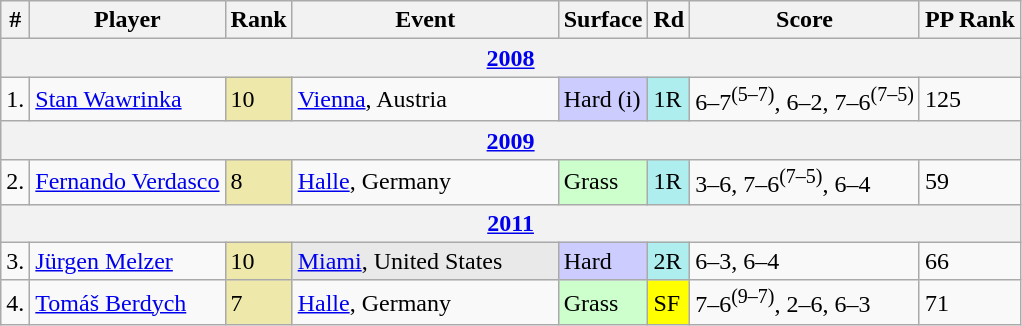<table class="wikitable sortable">
<tr>
<th>#</th>
<th>Player</th>
<th>Rank</th>
<th width=170>Event</th>
<th>Surface</th>
<th>Rd</th>
<th class="unsortable">Score</th>
<th>PP Rank</th>
</tr>
<tr>
<th colspan=8><a href='#'>2008</a></th>
</tr>
<tr>
<td>1.</td>
<td> <a href='#'>Stan Wawrinka</a></td>
<td bgcolor=eee8aa>10</td>
<td><a href='#'>Vienna</a>, Austria</td>
<td bgcolor=ccccff>Hard (i)</td>
<td bgcolor=afeeee>1R</td>
<td>6–7<sup>(5–7)</sup>, 6–2, 7–6<sup>(7–5)</sup></td>
<td>125</td>
</tr>
<tr>
<th colspan=8><a href='#'>2009</a></th>
</tr>
<tr>
<td>2.</td>
<td> <a href='#'>Fernando Verdasco</a></td>
<td bgcolor=eee8aa>8</td>
<td><a href='#'>Halle</a>, Germany</td>
<td bgcolor=ccffcc>Grass</td>
<td bgcolor=afeeee>1R</td>
<td>3–6, 7–6<sup>(7–5)</sup>, 6–4</td>
<td>59</td>
</tr>
<tr>
<th colspan=8><a href='#'>2011</a></th>
</tr>
<tr>
<td>3.</td>
<td> <a href='#'>Jürgen Melzer</a></td>
<td bgcolor=eee8aa>10</td>
<td bgcolor=e9e9e9><a href='#'>Miami</a>, United States</td>
<td bgcolor=ccccff>Hard</td>
<td bgcolor=afeeee>2R</td>
<td>6–3, 6–4</td>
<td>66</td>
</tr>
<tr>
<td>4.</td>
<td> <a href='#'>Tomáš Berdych</a></td>
<td bgcolor=eee8aa>7</td>
<td><a href='#'>Halle</a>, Germany</td>
<td bgcolor=ccffcc>Grass</td>
<td bgcolor=yellow>SF</td>
<td>7–6<sup>(9–7)</sup>, 2–6, 6–3</td>
<td>71</td>
</tr>
</table>
